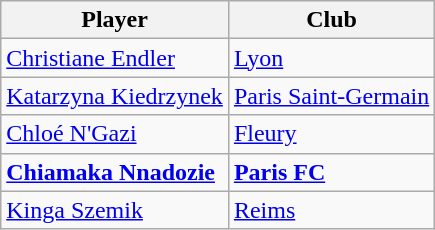<table class="wikitable">
<tr>
<th>Player</th>
<th>Club</th>
</tr>
<tr>
<td> <a href='#'>Christiane Endler</a></td>
<td><a href='#'>Lyon</a></td>
</tr>
<tr>
<td> <a href='#'>Katarzyna Kiedrzynek</a></td>
<td><a href='#'>Paris Saint-Germain</a></td>
</tr>
<tr>
<td> <a href='#'>Chloé N'Gazi</a></td>
<td><a href='#'>Fleury</a></td>
</tr>
<tr>
<td> <strong><a href='#'>Chiamaka Nnadozie</a></strong></td>
<td><strong><a href='#'>Paris FC</a></strong></td>
</tr>
<tr>
<td> <a href='#'>Kinga Szemik</a></td>
<td><a href='#'>Reims</a></td>
</tr>
</table>
